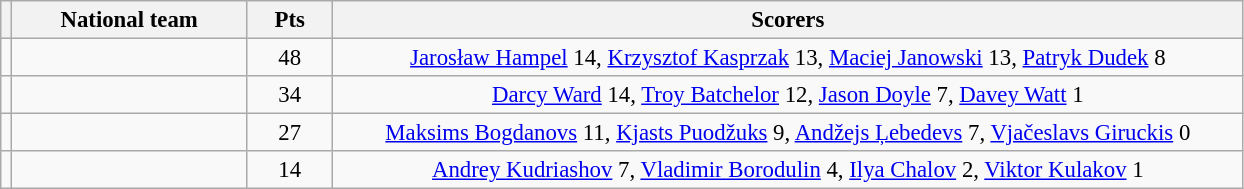<table class=wikitable style="font-size: 95%">
<tr>
<th></th>
<th width=150>National team</th>
<th width=50>Pts</th>
<th width=600>Scorers</th>
</tr>
<tr align=center >
<td></td>
<td align=left></td>
<td>48</td>
<td><a href='#'>Jarosław Hampel</a> 14, <a href='#'>Krzysztof Kasprzak</a> 13, <a href='#'>Maciej Janowski</a> 13, <a href='#'>Patryk Dudek</a> 8</td>
</tr>
<tr align=center>
<td></td>
<td align=left></td>
<td>34</td>
<td><a href='#'>Darcy Ward</a> 14, <a href='#'>Troy Batchelor</a> 12, <a href='#'>Jason Doyle</a> 7, <a href='#'>Davey Watt</a> 1</td>
</tr>
<tr align=center>
<td></td>
<td align=left></td>
<td>27</td>
<td><a href='#'>Maksims Bogdanovs</a> 11, <a href='#'>Kjasts Puodžuks</a> 9, <a href='#'>Andžejs Ļebedevs</a> 7, <a href='#'>Vjačeslavs Giruckis</a> 0</td>
</tr>
<tr align=center>
<td></td>
<td align=left></td>
<td>14</td>
<td><a href='#'>Andrey Kudriashov</a> 7, <a href='#'>Vladimir Borodulin</a> 4, <a href='#'>Ilya Chalov</a> 2, <a href='#'>Viktor Kulakov</a> 1</td>
</tr>
</table>
